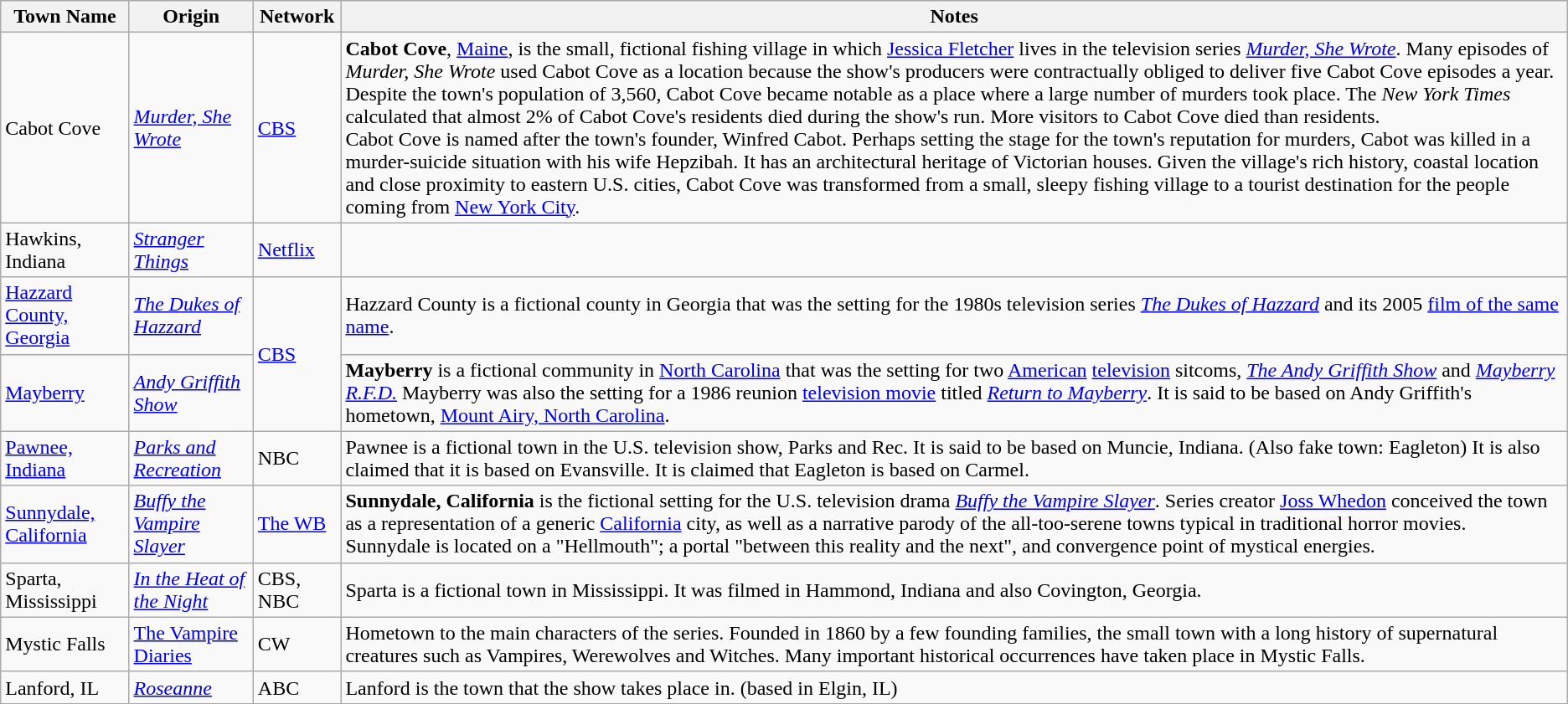<table class="wikitable sortable">
<tr>
<th>Town Name</th>
<th>Origin</th>
<th>Network</th>
<th class=unsortable>Notes</th>
</tr>
<tr>
<td>Cabot Cove</td>
<td><em><a href='#'>Murder, She Wrote</a></em></td>
<td><a href='#'>CBS</a></td>
<td><strong>Cabot Cove</strong>, <a href='#'>Maine</a>, is the small, fictional fishing village in which <a href='#'>Jessica Fletcher</a> lives in the television series <em><a href='#'>Murder, She Wrote</a></em>. Many episodes of <em>Murder, She Wrote</em> used Cabot Cove as a location because the show's producers were contractually obliged to deliver five Cabot Cove episodes a year. Despite the town's population of 3,560, Cabot Cove became notable as a place where a large number of murders took place. The <em>New York Times</em> calculated that almost 2% of Cabot Cove's residents died during the show's run. More visitors to Cabot Cove died than residents.<br>Cabot Cove is named after the town's founder, Winfred Cabot. Perhaps setting the stage for the town's reputation for murders, Cabot was killed in a murder-suicide situation with his wife Hepzibah. It has an architectural heritage of Victorian houses. Given the village's rich history, coastal location and close proximity to eastern U.S. cities, Cabot Cove was transformed from a small, sleepy fishing village to a tourist destination for the people coming from <a href='#'>New York City</a>.</td>
</tr>
<tr>
<td>Hawkins, Indiana</td>
<td><em><a href='#'>Stranger Things</a></em></td>
<td><a href='#'>Netflix</a></td>
<td></td>
</tr>
<tr>
<td><a href='#'>Hazzard County, Georgia</a></td>
<td><em><a href='#'>The Dukes of Hazzard</a></em></td>
<td rowspan="2"><a href='#'>CBS</a></td>
<td>Hazzard County is a fictional county in Georgia that was the setting for the 1980s television series <em><a href='#'>The Dukes of Hazzard</a></em> and its 2005 <a href='#'>film of the same name</a>.</td>
</tr>
<tr>
<td><a href='#'>Mayberry</a></td>
<td><em><a href='#'>Andy Griffith Show</a></em></td>
<td><strong>Mayberry</strong> is a fictional community in <a href='#'>North Carolina</a> that was the setting for two <a href='#'>American</a> <a href='#'>television</a> sitcoms, <em><a href='#'>The Andy Griffith Show</a></em> and <em><a href='#'>Mayberry R.F.D.</a></em> Mayberry was also the setting for a 1986 reunion <a href='#'>television movie</a> titled <em><a href='#'>Return to Mayberry</a></em>. It is said to be based on Andy Griffith's hometown, <a href='#'>Mount Airy, North Carolina</a>.</td>
</tr>
<tr>
<td><a href='#'>Pawnee, Indiana</a></td>
<td><em><a href='#'>Parks and Recreation</a></em></td>
<td>NBC</td>
<td>Pawnee is a fictional town in the U.S. television show, Parks and Rec. It is said to be based on Muncie, Indiana. (Also fake town: Eagleton) It is also claimed that it is based on Evansville. It is claimed that Eagleton is based on Carmel.</td>
</tr>
<tr>
<td><a href='#'>Sunnydale, California</a></td>
<td><a href='#'><em>Buffy the Vampire Slayer</em></a></td>
<td><a href='#'>The WB</a></td>
<td><strong>Sunnydale, California</strong> is the fictional setting for the U.S. television drama <em><a href='#'>Buffy the Vampire Slayer</a></em>. Series creator <a href='#'>Joss Whedon</a> conceived the town as a representation of a generic <a href='#'>California</a> city, as well as a narrative parody of the all-too-serene towns typical in traditional horror movies.<br>Sunnydale is located on a "Hellmouth"; a portal "between this reality and the next", and convergence point of mystical energies.</td>
</tr>
<tr>
<td>Sparta, Mississippi</td>
<td><em><a href='#'>In the Heat of the Night</a></em></td>
<td>CBS, NBC</td>
<td>Sparta is a fictional town in Mississippi. It was filmed in Hammond, Indiana and also Covington, Georgia.</td>
</tr>
<tr>
<td>Mystic Falls</td>
<td><a href='#'>The Vampire Diaries</a></td>
<td>CW</td>
<td>Hometown to the main characters of the series. Founded in 1860 by a few founding families, the small town with a long history of supernatural creatures such as Vampires, Werewolves and Witches. Many important historical occurrences have taken place in Mystic Falls.</td>
</tr>
<tr>
<td>Lanford, IL</td>
<td><em><a href='#'>Roseanne</a></em></td>
<td>ABC</td>
<td>Lanford is the town that the show takes place in. (based in Elgin, IL)</td>
</tr>
</table>
